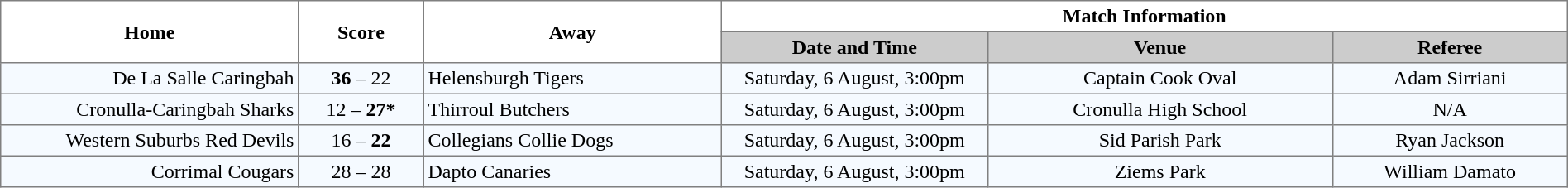<table border="1" cellpadding="3" cellspacing="0" width="100%" style="border-collapse:collapse;  text-align:center;">
<tr>
<th rowspan="2" width="19%">Home</th>
<th rowspan="2" width="8%">Score</th>
<th rowspan="2" width="19%">Away</th>
<th colspan="3">Match Information</th>
</tr>
<tr style="background:#CCCCCC">
<th width="17%">Date and Time</th>
<th width="22%">Venue</th>
<th width="50%">Referee</th>
</tr>
<tr style="text-align:center; background:#f5faff;">
<td align="right">De La Salle Caringbah </td>
<td><strong>36</strong> – 22</td>
<td align="left"> Helensburgh Tigers</td>
<td>Saturday, 6 August, 3:00pm</td>
<td>Captain Cook Oval</td>
<td>Adam Sirriani</td>
</tr>
<tr style="text-align:center; background:#f5faff;">
<td align="right">Cronulla-Caringbah Sharks </td>
<td>12 – <strong>27*</strong></td>
<td align="left"> Thirroul Butchers</td>
<td>Saturday, 6 August, 3:00pm</td>
<td>Cronulla High School</td>
<td>N/A</td>
</tr>
<tr style="text-align:center; background:#f5faff;">
<td align="right">Western Suburbs Red Devils </td>
<td>16 – <strong>22</strong></td>
<td align="left"> Collegians Collie Dogs</td>
<td>Saturday, 6 August, 3:00pm</td>
<td>Sid Parish Park</td>
<td>Ryan Jackson</td>
</tr>
<tr style="text-align:center; background:#f5faff;">
<td align="right">Corrimal Cougars </td>
<td>28 – 28</td>
<td align="left"> Dapto Canaries</td>
<td>Saturday, 6 August, 3:00pm</td>
<td>Ziems Park</td>
<td>William Damato</td>
</tr>
</table>
